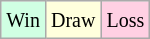<table class="wikitable">
<tr>
<td style="background:#d0ffe3;"><small>Win</small></td>
<td style="background:#ffffdd;"><small>Draw</small></td>
<td style="background:#ffd0e3;"><small>Loss</small></td>
</tr>
</table>
